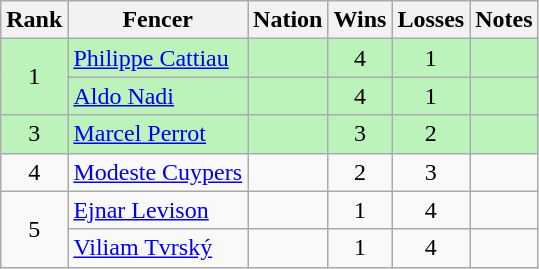<table class="wikitable sortable" style="text-align:center">
<tr>
<th>Rank</th>
<th>Fencer</th>
<th>Nation</th>
<th>Wins</th>
<th>Losses</th>
<th>Notes</th>
</tr>
<tr bgcolor=bbf3bb>
<td rowspan=2>1</td>
<td align=left><a href='#'>Philippe Cattiau</a></td>
<td align=left></td>
<td>4</td>
<td>1</td>
<td></td>
</tr>
<tr bgcolor=bbf3bb>
<td align=left><a href='#'>Aldo Nadi</a></td>
<td align=left></td>
<td>4</td>
<td>1</td>
<td></td>
</tr>
<tr bgcolor=bbf3bb>
<td>3</td>
<td align=left><a href='#'>Marcel Perrot</a></td>
<td align=left></td>
<td>3</td>
<td>2</td>
<td></td>
</tr>
<tr>
<td>4</td>
<td align=left><a href='#'>Modeste Cuypers</a></td>
<td align=left></td>
<td>2</td>
<td>3</td>
<td></td>
</tr>
<tr>
<td rowspan=2>5</td>
<td align=left><a href='#'>Ejnar Levison</a></td>
<td align=left></td>
<td>1</td>
<td>4</td>
<td></td>
</tr>
<tr>
<td align=left><a href='#'>Viliam Tvrský</a></td>
<td align=left></td>
<td>1</td>
<td>4</td>
<td></td>
</tr>
</table>
